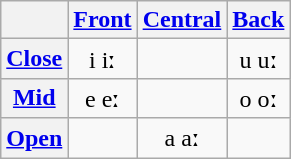<table class="wikitable" style="text-align:center">
<tr>
<th></th>
<th><a href='#'>Front</a></th>
<th><a href='#'>Central</a></th>
<th><a href='#'>Back</a></th>
</tr>
<tr>
<th><a href='#'>Close</a></th>
<td>i iː</td>
<td></td>
<td>u uː</td>
</tr>
<tr>
<th><a href='#'>Mid</a></th>
<td>e eː</td>
<td></td>
<td>o oː</td>
</tr>
<tr>
<th><a href='#'>Open</a></th>
<td></td>
<td>a aː</td>
<td></td>
</tr>
</table>
